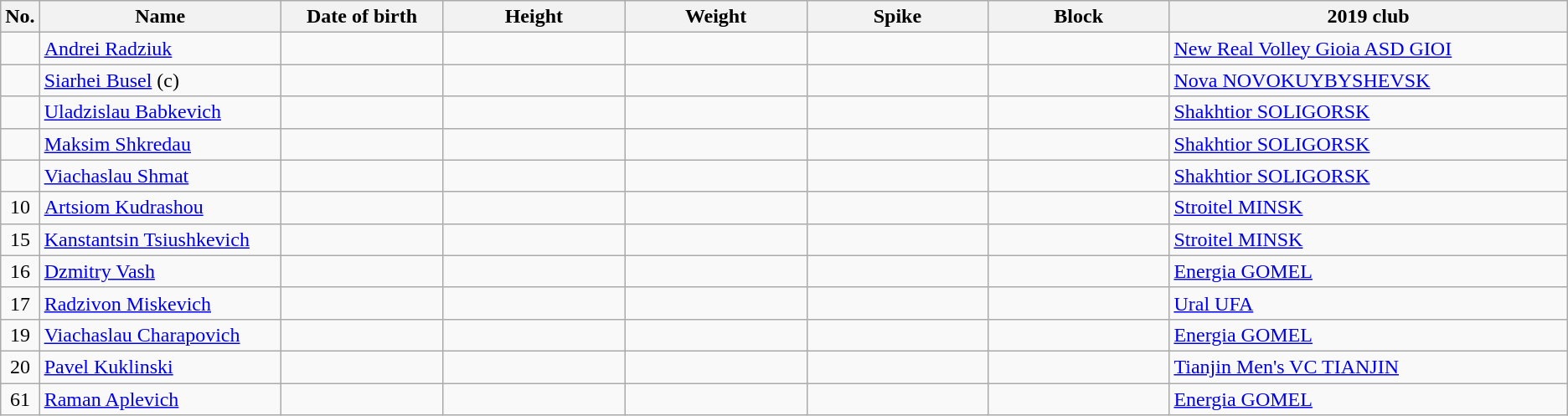<table class="wikitable sortable" style="font-size:100%; text-align:center;">
<tr>
<th>No.</th>
<th style="width:12em">Name</th>
<th style="width:8em">Date of birth</th>
<th style="width:9em">Height</th>
<th style="width:9em">Weight</th>
<th style="width:9em">Spike</th>
<th style="width:9em">Block</th>
<th style="width:20em">2019 club</th>
</tr>
<tr>
<td></td>
<td align=left><a href='#'>Andrei Radziuk</a></td>
<td align=right></td>
<td></td>
<td></td>
<td></td>
<td></td>
<td align=left> <a href='#'>New Real Volley Gioia ASD GIOI</a></td>
</tr>
<tr>
<td></td>
<td align=left><a href='#'>Siarhei Busel</a> (c)</td>
<td align=right></td>
<td></td>
<td></td>
<td></td>
<td></td>
<td align=left> <a href='#'>Nova NOVOKUYBYSHEVSK</a></td>
</tr>
<tr>
<td></td>
<td align=left><a href='#'>Uladzislau Babkevich</a></td>
<td align=right></td>
<td></td>
<td></td>
<td></td>
<td></td>
<td align=left> <a href='#'>Shakhtior SOLIGORSK</a></td>
</tr>
<tr>
<td></td>
<td align=left><a href='#'>Maksim Shkredau</a></td>
<td align=right></td>
<td></td>
<td></td>
<td></td>
<td></td>
<td align=left> <a href='#'>Shakhtior SOLIGORSK</a></td>
</tr>
<tr>
<td></td>
<td align=left><a href='#'>Viachaslau Shmat</a></td>
<td align=right></td>
<td></td>
<td></td>
<td></td>
<td></td>
<td align=left> <a href='#'>Shakhtior SOLIGORSK</a></td>
</tr>
<tr>
<td>10</td>
<td align=left><a href='#'>Artsiom Kudrashou</a></td>
<td align=right></td>
<td></td>
<td></td>
<td></td>
<td></td>
<td align=left> <a href='#'>Stroitel MINSK</a></td>
</tr>
<tr>
<td>15</td>
<td align=left><a href='#'>Kanstantsin Tsiushkevich</a></td>
<td align=right></td>
<td></td>
<td></td>
<td></td>
<td></td>
<td align=left> <a href='#'>Stroitel MINSK</a></td>
</tr>
<tr>
<td>16</td>
<td align=left><a href='#'>Dzmitry Vash</a></td>
<td align=right></td>
<td></td>
<td></td>
<td></td>
<td></td>
<td align=left> <a href='#'>Energia GOMEL</a></td>
</tr>
<tr>
<td>17</td>
<td align=left><a href='#'>Radzivon Miskevich</a></td>
<td align=right></td>
<td></td>
<td></td>
<td></td>
<td></td>
<td align=left> <a href='#'>Ural UFA</a></td>
</tr>
<tr>
<td>19</td>
<td align=left><a href='#'>Viachaslau Charapovich</a></td>
<td align=right></td>
<td></td>
<td></td>
<td></td>
<td></td>
<td align=left> <a href='#'>Energia GOMEL</a></td>
</tr>
<tr>
<td>20</td>
<td align=left><a href='#'>Pavel Kuklinski</a></td>
<td align=right></td>
<td></td>
<td></td>
<td></td>
<td></td>
<td align=left> <a href='#'>Tianjin Men's VC TIANJIN</a></td>
</tr>
<tr>
<td>61</td>
<td align=left><a href='#'>Raman Aplevich</a></td>
<td align=right></td>
<td></td>
<td></td>
<td></td>
<td></td>
<td align=left> <a href='#'>Energia GOMEL</a></td>
</tr>
</table>
